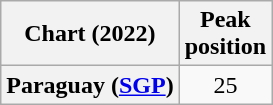<table class="wikitable plainrowheaders" style="text-align:center">
<tr>
<th scope="col">Chart (2022)</th>
<th scope="col">Peak<br>position</th>
</tr>
<tr>
<th scope="row">Paraguay (<a href='#'>SGP</a>)</th>
<td>25</td>
</tr>
</table>
